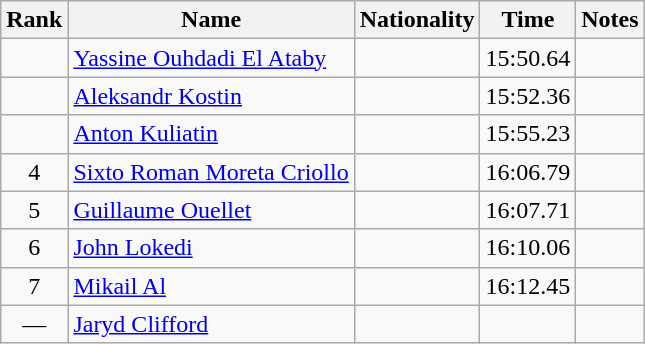<table class="wikitable sortable" style="text-align:center">
<tr>
<th>Rank</th>
<th>Name</th>
<th>Nationality</th>
<th>Time</th>
<th>Notes</th>
</tr>
<tr>
<td></td>
<td align="left"><a href='#'>Yassine Ouhdadi El Ataby</a></td>
<td align="left"></td>
<td>15:50.64</td>
<td></td>
</tr>
<tr>
<td></td>
<td align="left"><a href='#'>Aleksandr Kostin</a></td>
<td align="left"></td>
<td>15:52.36</td>
<td></td>
</tr>
<tr>
<td></td>
<td align="left"><a href='#'>Anton Kuliatin</a></td>
<td align="left"></td>
<td>15:55.23</td>
<td></td>
</tr>
<tr>
<td>4</td>
<td align="left"><a href='#'>Sixto Roman Moreta Criollo</a></td>
<td align="left"></td>
<td>16:06.79</td>
<td></td>
</tr>
<tr>
<td>5</td>
<td align="left"><a href='#'>Guillaume Ouellet</a></td>
<td align="left"></td>
<td>16:07.71</td>
<td></td>
</tr>
<tr>
<td>6</td>
<td align="left"><a href='#'>John Lokedi</a></td>
<td align="left"></td>
<td>16:10.06</td>
<td></td>
</tr>
<tr>
<td>7</td>
<td align="left"><a href='#'>Mikail Al</a></td>
<td align="left"></td>
<td>16:12.45</td>
<td></td>
</tr>
<tr>
<td>—</td>
<td align="left"><a href='#'>Jaryd Clifford</a></td>
<td align="left"></td>
<td></td>
<td></td>
</tr>
</table>
